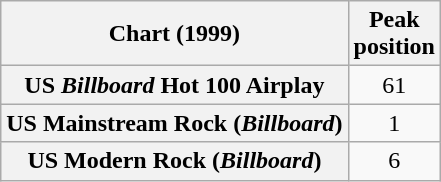<table class="wikitable sortable plainrowheaders">
<tr>
<th>Chart (1999)</th>
<th>Peak<br>position</th>
</tr>
<tr>
<th scope="row">US <em>Billboard</em> Hot 100 Airplay</th>
<td style="text-align:center;">61</td>
</tr>
<tr>
<th scope="row">US Mainstream Rock (<em>Billboard</em>)</th>
<td style="text-align:center;">1</td>
</tr>
<tr>
<th scope="row">US Modern Rock (<em>Billboard</em>)</th>
<td style="text-align:center;">6</td>
</tr>
</table>
